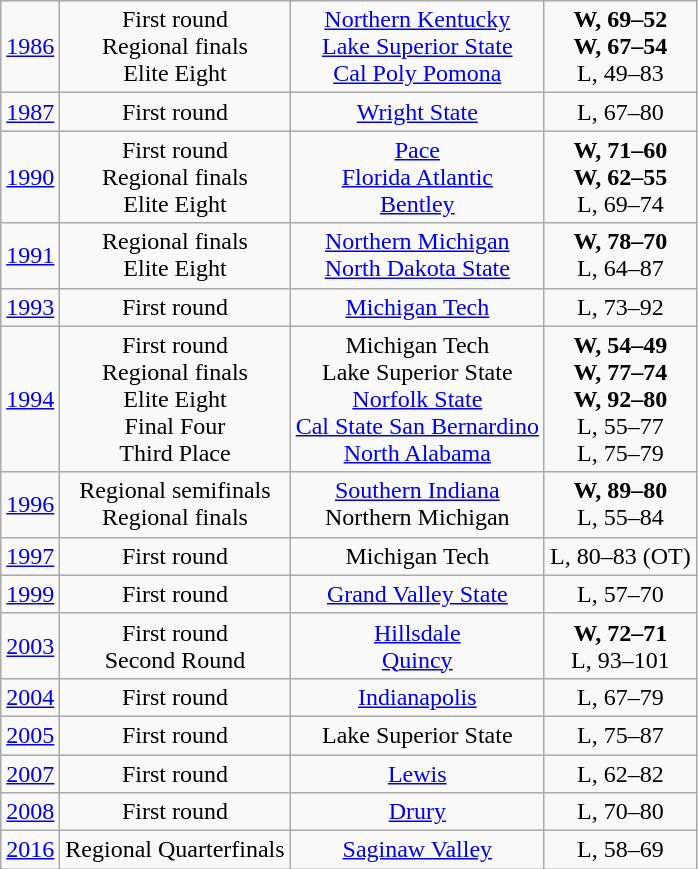<table class="wikitable">
<tr align="center">
<td><a href='#'>1986</a></td>
<td>First round<br>Regional finals<br>Elite Eight</td>
<td><a href='#'>Northern Kentucky</a><br><a href='#'>Lake Superior State</a><br><a href='#'>Cal Poly Pomona</a></td>
<td><strong>W, 69–52</strong><br><strong>W, 67–54</strong><br>L, 49–83</td>
</tr>
<tr align="center">
<td><a href='#'>1987</a></td>
<td>First round</td>
<td><a href='#'>Wright State</a></td>
<td>L, 67–80</td>
</tr>
<tr align="center">
<td><a href='#'>1990</a></td>
<td>First round<br>Regional finals<br>Elite Eight</td>
<td><a href='#'>Pace</a><br><a href='#'>Florida Atlantic</a><br><a href='#'>Bentley</a></td>
<td><strong>W, 71–60</strong><br><strong>W, 62–55</strong><br>L, 69–74</td>
</tr>
<tr align="center">
<td><a href='#'>1991</a></td>
<td>Regional finals<br>Elite Eight</td>
<td><a href='#'>Northern Michigan</a><br><a href='#'>North Dakota State</a></td>
<td><strong>W, 78–70</strong><br>L, 64–87</td>
</tr>
<tr align="center">
<td><a href='#'>1993</a></td>
<td>First round</td>
<td><a href='#'>Michigan Tech</a></td>
<td>L, 73–92</td>
</tr>
<tr align="center">
<td><a href='#'>1994</a></td>
<td>First round<br>Regional finals<br>Elite Eight<br>Final Four<br>Third Place</td>
<td>Michigan Tech<br>Lake Superior State<br><a href='#'>Norfolk State</a><br><a href='#'>Cal State San Bernardino</a><br><a href='#'>North Alabama</a></td>
<td><strong>W, 54–49</strong><br><strong>W, 77–74</strong><br><strong>W, 92–80</strong><br>L, 55–77<br>L, 75–79</td>
</tr>
<tr align="center">
<td><a href='#'>1996</a></td>
<td>Regional semifinals<br>Regional finals</td>
<td><a href='#'>Southern Indiana</a><br>Northern Michigan</td>
<td><strong>W, 89–80</strong><br>L, 55–84</td>
</tr>
<tr align="center">
<td><a href='#'>1997</a></td>
<td>First round</td>
<td>Michigan Tech</td>
<td>L, 80–83 (OT)</td>
</tr>
<tr align="center">
<td><a href='#'>1999</a></td>
<td>First round</td>
<td><a href='#'>Grand Valley State</a></td>
<td>L, 57–70</td>
</tr>
<tr align="center">
<td><a href='#'>2003</a></td>
<td>First round<br>Second Round</td>
<td><a href='#'>Hillsdale</a><br><a href='#'>Quincy</a></td>
<td><strong>W, 72–71</strong><br>L, 93–101</td>
</tr>
<tr align="center">
<td><a href='#'>2004</a></td>
<td>First round</td>
<td><a href='#'>Indianapolis</a></td>
<td>L, 67–79</td>
</tr>
<tr align="center">
<td><a href='#'>2005</a></td>
<td>First round</td>
<td>Lake Superior State</td>
<td>L, 75–87</td>
</tr>
<tr align="center">
<td><a href='#'>2007</a></td>
<td>First round</td>
<td><a href='#'>Lewis</a></td>
<td>L, 62–82</td>
</tr>
<tr align="center">
<td><a href='#'>2008</a></td>
<td>First round</td>
<td><a href='#'>Drury</a></td>
<td>L, 70–80</td>
</tr>
<tr align="center">
<td><a href='#'>2016</a></td>
<td>Regional Quarterfinals</td>
<td><a href='#'>Saginaw Valley</a></td>
<td>L, 58–69</td>
</tr>
</table>
